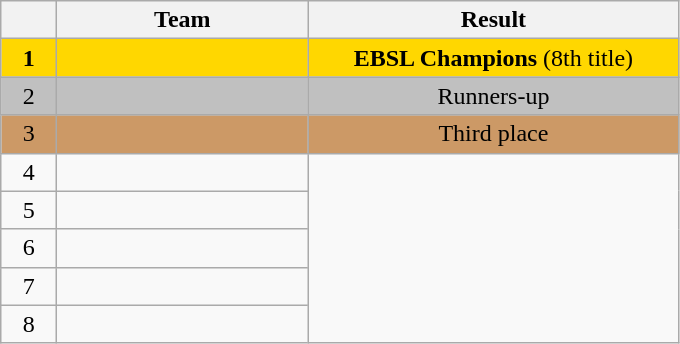<table class="wikitable" style="text-align: center; font-size: 100%;">
<tr>
<th width="30"></th>
<th width="160">Team</th>
<th width="240">Result</th>
</tr>
<tr style="background-color: gold;">
<td><strong>1</strong></td>
<td align=left><strong></strong></td>
<td><strong>EBSL Champions</strong> (8th title)</td>
</tr>
<tr style="background-color: silver;">
<td>2</td>
<td align=left></td>
<td>Runners-up</td>
</tr>
<tr style="background-color: #C96;">
<td>3</td>
<td align=left></td>
<td>Third place</td>
</tr>
<tr>
<td>4</td>
<td align=left></td>
<td rowspan=6></td>
</tr>
<tr>
<td>5</td>
<td align=left></td>
</tr>
<tr>
<td>6</td>
<td align=left></td>
</tr>
<tr>
<td>7</td>
<td align=left></td>
</tr>
<tr>
<td>8</td>
<td align=left></td>
</tr>
</table>
